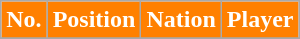<table class="wikitable sortable">
<tr>
<th style="background-color:#FF8000; color:#ffffff;" scope=col>No.</th>
<th style="background-color:#FF8000; color:#ffffff;" scope=col>Position</th>
<th style="background-color:#FF8000; color:#ffffff;" scope=col>Nation</th>
<th style="background-color:#FF8000; color:#ffffff;" scope=col>Player</th>
</tr>
<tr>
</tr>
</table>
